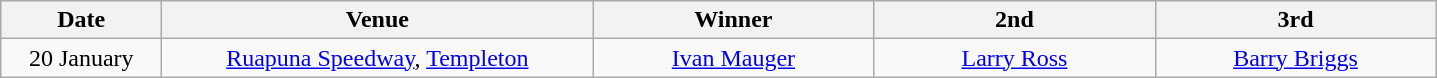<table class="wikitable" style="text-align:center">
<tr>
<th width=100>Date</th>
<th width=280>Venue</th>
<th width=180>Winner</th>
<th width=180>2nd</th>
<th width=180>3rd</th>
</tr>
<tr>
<td align=center>20 January</td>
<td><a href='#'>Ruapuna Speedway</a>, <a href='#'>Templeton</a></td>
<td><a href='#'>Ivan Mauger</a></td>
<td><a href='#'>Larry Ross</a></td>
<td><a href='#'>Barry Briggs</a></td>
</tr>
</table>
